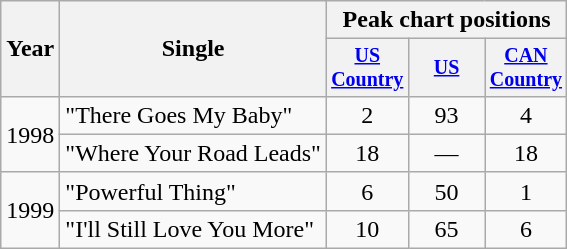<table class="wikitable" style="text-align:center;">
<tr>
<th rowspan="2">Year</th>
<th rowspan="2">Single</th>
<th colspan="3">Peak chart positions</th>
</tr>
<tr style="font-size:smaller;">
<th width="45"><a href='#'>US Country</a></th>
<th width="45"><a href='#'>US</a></th>
<th width="45"><a href='#'>CAN Country</a></th>
</tr>
<tr>
<td rowspan="2">1998</td>
<td align="left">"There Goes My Baby"</td>
<td>2</td>
<td>93</td>
<td>4</td>
</tr>
<tr>
<td align="left">"Where Your Road Leads" </td>
<td>18</td>
<td>—</td>
<td>18</td>
</tr>
<tr>
<td rowspan="2">1999</td>
<td align="left">"Powerful Thing"</td>
<td>6</td>
<td>50</td>
<td>1</td>
</tr>
<tr>
<td align="left">"I'll Still Love You More"</td>
<td>10</td>
<td>65</td>
<td>6</td>
</tr>
</table>
